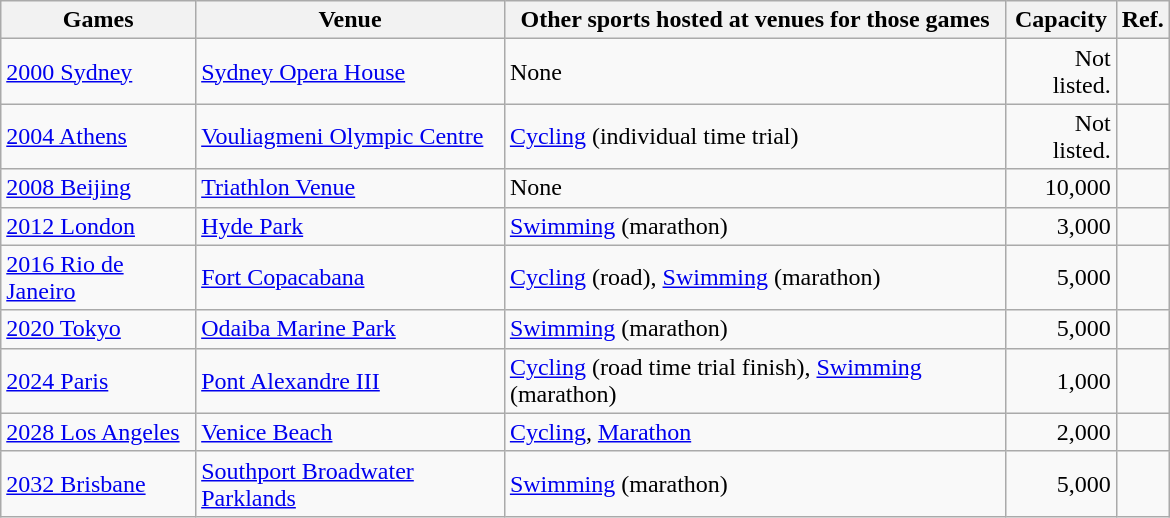<table class="wikitable sortable" width=780px>
<tr>
<th>Games</th>
<th>Venue</th>
<th>Other sports hosted at venues for those games</th>
<th>Capacity</th>
<th>Ref.</th>
</tr>
<tr>
<td><a href='#'>2000 Sydney</a></td>
<td><a href='#'>Sydney Opera House</a></td>
<td>None</td>
<td align="right">Not listed.</td>
<td align=center></td>
</tr>
<tr>
<td><a href='#'>2004 Athens</a></td>
<td><a href='#'>Vouliagmeni Olympic Centre</a></td>
<td><a href='#'>Cycling</a> (individual time trial)</td>
<td align="right">Not listed.</td>
<td align=center></td>
</tr>
<tr>
<td><a href='#'>2008 Beijing</a></td>
<td><a href='#'>Triathlon Venue</a></td>
<td>None</td>
<td align="right">10,000</td>
<td align=center></td>
</tr>
<tr>
<td><a href='#'>2012 London</a></td>
<td><a href='#'>Hyde Park</a></td>
<td><a href='#'>Swimming</a> (marathon)</td>
<td align="right">3,000</td>
<td align=center></td>
</tr>
<tr>
<td><a href='#'>2016 Rio de Janeiro</a></td>
<td><a href='#'>Fort Copacabana</a></td>
<td><a href='#'>Cycling</a> (road), <a href='#'>Swimming</a> (marathon)</td>
<td align="right">5,000</td>
<td align="center"></td>
</tr>
<tr>
<td><a href='#'>2020 Tokyo</a></td>
<td><a href='#'>Odaiba Marine Park</a></td>
<td><a href='#'>Swimming</a> (marathon)</td>
<td align="right">5,000</td>
<td align="center"></td>
</tr>
<tr>
<td><a href='#'>2024 Paris</a></td>
<td><a href='#'>Pont Alexandre III</a></td>
<td><a href='#'>Cycling</a> (road time trial finish), <a href='#'>Swimming</a> (marathon)</td>
<td align="right">1,000</td>
<td align="center"></td>
</tr>
<tr>
<td><a href='#'>2028 Los Angeles</a></td>
<td><a href='#'>Venice Beach</a></td>
<td><a href='#'>Cycling</a>, <a href='#'>Marathon</a></td>
<td align="right">2,000</td>
<td align="center"></td>
</tr>
<tr>
<td><a href='#'>2032 Brisbane</a></td>
<td><a href='#'>Southport Broadwater Parklands</a></td>
<td><a href='#'>Swimming</a> (marathon)</td>
<td align="right">5,000</td>
<td align="center"></td>
</tr>
</table>
